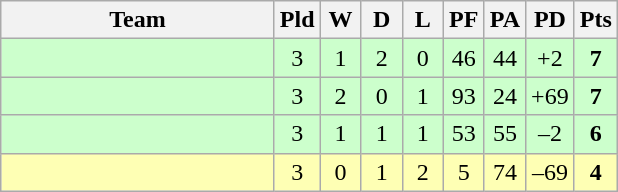<table class="wikitable" style="text-align:center;">
<tr>
<th width=175>Team</th>
<th width=20 abbr="Played">Pld</th>
<th width=20 abbr="Won">W</th>
<th width=20 abbr="Drawn">D</th>
<th width=20 abbr="Lost">L</th>
<th width=20 abbr="Points for">PF</th>
<th width=20 abbr="Points against">PA</th>
<th width=25 abbr="Points difference">PD</th>
<th width=20 abbr="Points">Pts</th>
</tr>
<tr style="background:#ccffcc">
<td align=left></td>
<td>3</td>
<td>1</td>
<td>2</td>
<td>0</td>
<td>46</td>
<td>44</td>
<td>+2</td>
<td><strong>7</strong></td>
</tr>
<tr style="background:#ccffcc">
<td align=left></td>
<td>3</td>
<td>2</td>
<td>0</td>
<td>1</td>
<td>93</td>
<td>24</td>
<td>+69</td>
<td><strong>7</strong></td>
</tr>
<tr style="background:#ccffcc">
<td align=left></td>
<td>3</td>
<td>1</td>
<td>1</td>
<td>1</td>
<td>53</td>
<td>55</td>
<td>–2</td>
<td><strong>6</strong></td>
</tr>
<tr style="background:#feffb4">
<td align=left></td>
<td>3</td>
<td>0</td>
<td>1</td>
<td>2</td>
<td>5</td>
<td>74</td>
<td>–69</td>
<td><strong>4</strong></td>
</tr>
</table>
